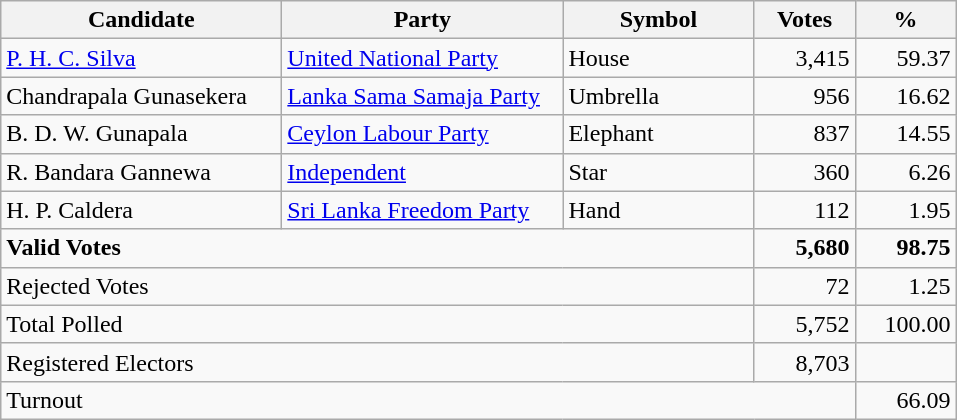<table class="wikitable" border="1" style="text-align:right;">
<tr>
<th align=left width="180">Candidate</th>
<th align=left width="180">Party</th>
<th align=left width="120">Symbol</th>
<th align=left width="60">Votes</th>
<th align=left width="60">%</th>
</tr>
<tr>
<td align=left><a href='#'>P. H. C. Silva</a></td>
<td align=left><a href='#'>United National Party</a></td>
<td align=left>House</td>
<td>3,415</td>
<td>59.37</td>
</tr>
<tr>
<td align=left>Chandrapala Gunasekera</td>
<td align=left><a href='#'>Lanka Sama Samaja Party</a></td>
<td align=left>Umbrella</td>
<td>956</td>
<td>16.62</td>
</tr>
<tr>
<td align=left>B. D. W. Gunapala</td>
<td align=left><a href='#'>Ceylon Labour Party</a></td>
<td align=left>Elephant</td>
<td>837</td>
<td>14.55</td>
</tr>
<tr>
<td align=left>R. Bandara Gannewa</td>
<td align=left><a href='#'>Independent</a></td>
<td align=left>Star</td>
<td>360</td>
<td>6.26</td>
</tr>
<tr>
<td align=left>H. P. Caldera</td>
<td align=left><a href='#'>Sri Lanka Freedom Party</a></td>
<td align=left>Hand</td>
<td>112</td>
<td>1.95</td>
</tr>
<tr>
<td align=left colspan=3><strong>Valid Votes</strong></td>
<td><strong>5,680</strong></td>
<td><strong>98.75</strong></td>
</tr>
<tr>
<td align=left colspan=3>Rejected Votes</td>
<td>72</td>
<td>1.25</td>
</tr>
<tr>
<td align=left colspan=3>Total Polled</td>
<td>5,752</td>
<td>100.00</td>
</tr>
<tr>
<td align=left colspan=3>Registered Electors</td>
<td>8,703</td>
<td></td>
</tr>
<tr>
<td align=left colspan=4>Turnout</td>
<td>66.09</td>
</tr>
</table>
